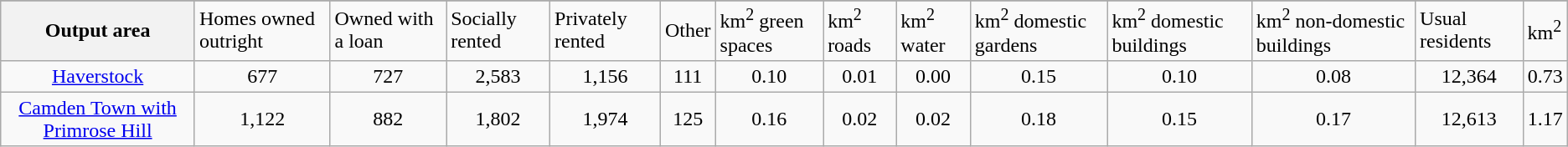<table class="wikitable">
<tr>
</tr>
<tr>
<th>Output area</th>
<td>Homes owned outright</td>
<td>Owned with a loan</td>
<td>Socially rented</td>
<td>Privately rented</td>
<td>Other</td>
<td>km<sup>2</sup> green spaces</td>
<td>km<sup>2</sup> roads</td>
<td>km<sup>2</sup> water</td>
<td>km<sup>2</sup> domestic gardens</td>
<td>km<sup>2</sup> domestic buildings</td>
<td>km<sup>2</sup> non-domestic buildings</td>
<td>Usual residents</td>
<td>km<sup>2</sup></td>
</tr>
<tr align=center>
<td><a href='#'>Haverstock</a></td>
<td>677</td>
<td>727</td>
<td>2,583</td>
<td>1,156</td>
<td>111</td>
<td>0.10</td>
<td>0.01</td>
<td>0.00</td>
<td>0.15</td>
<td>0.10</td>
<td>0.08</td>
<td>12,364</td>
<td>0.73</td>
</tr>
<tr align=center>
<td><a href='#'>Camden Town with Primrose Hill</a></td>
<td>1,122</td>
<td>882</td>
<td>1,802</td>
<td>1,974</td>
<td>125</td>
<td>0.16</td>
<td>0.02</td>
<td>0.02</td>
<td>0.18</td>
<td>0.15</td>
<td>0.17</td>
<td>12,613</td>
<td>1.17</td>
</tr>
</table>
